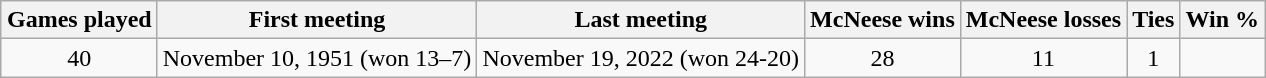<table class="wikitable" style="margin:1em auto;">
<tr>
<th>Games played</th>
<th>First meeting</th>
<th>Last meeting</th>
<th>McNeese wins</th>
<th>McNeese losses</th>
<th>Ties</th>
<th>Win %</th>
</tr>
<tr style="text-align:center;">
<td>40</td>
<td>November 10, 1951 (won 13–7)</td>
<td>November 19, 2022 (won 24-20)</td>
<td>28</td>
<td>11</td>
<td>1</td>
<td></td>
</tr>
</table>
